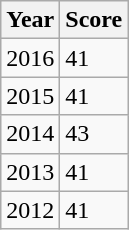<table class="wikitable">
<tr>
<th>Year</th>
<th>Score</th>
</tr>
<tr>
<td>2016</td>
<td>41</td>
</tr>
<tr>
<td>2015</td>
<td>41</td>
</tr>
<tr>
<td>2014</td>
<td>43</td>
</tr>
<tr>
<td>2013</td>
<td>41</td>
</tr>
<tr>
<td>2012</td>
<td>41</td>
</tr>
</table>
